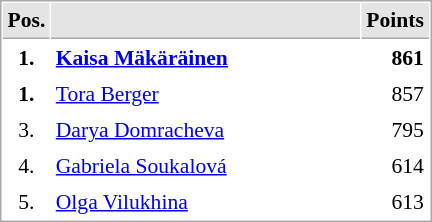<table cellspacing="1" cellpadding="3" style="border:1px solid #AAAAAA;font-size:90%">
<tr bgcolor="#E4E4E4">
<th style="border-bottom:1px solid #AAAAAA" width=10>Pos.</th>
<th style="border-bottom:1px solid #AAAAAA" width=200></th>
<th style="border-bottom:1px solid #AAAAAA" width=20>Points</th>
</tr>
<tr>
<td align="center"><strong>1.</strong></td>
<td> <strong><a href='#'>Kaisa Mäkäräinen</a></strong></td>
<td align="right"><strong>861</strong></td>
</tr>
<tr>
<td align="center"><strong>1.</strong></td>
<td> <a href='#'>Tora Berger</a></td>
<td align="right">857</td>
</tr>
<tr>
<td align="center">3.</td>
<td> <a href='#'>Darya Domracheva</a></td>
<td align="right">795</td>
</tr>
<tr>
<td align="center">4.</td>
<td> <a href='#'>Gabriela Soukalová</a></td>
<td align="right">614</td>
</tr>
<tr>
<td align="center">5.</td>
<td> <a href='#'>Olga Vilukhina</a></td>
<td align="right">613</td>
</tr>
</table>
